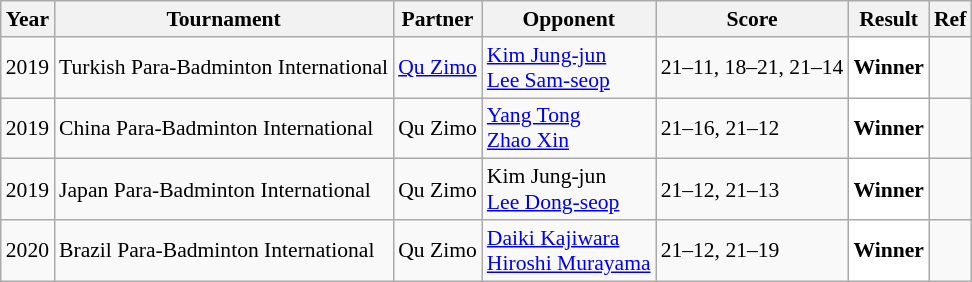<table class="sortable wikitable" style="font-size: 90%;">
<tr>
<th>Year</th>
<th>Tournament</th>
<th>Partner</th>
<th>Opponent</th>
<th>Score</th>
<th>Result</th>
<th>Ref</th>
</tr>
<tr>
<td align="center">2019</td>
<td align="left">Turkish Para-Badminton International</td>
<td> <a href='#'>Qu Zimo</a></td>
<td align="left"> <a href='#'>Kim Jung-jun</a><br> <a href='#'>Lee Sam-seop</a></td>
<td align="left">21–11, 18–21, 21–14</td>
<td style="text-align:left; background:white"> <strong>Winner</strong></td>
<td></td>
</tr>
<tr>
<td align="center">2019</td>
<td align="left">China Para-Badminton International</td>
<td> Qu Zimo</td>
<td align="left"> <a href='#'>Yang Tong</a><br> <a href='#'>Zhao Xin</a></td>
<td align="left">21–16, 21–12</td>
<td style="text-align:left; background:white"> <strong>Winner</strong></td>
<td></td>
</tr>
<tr>
<td align="center">2019</td>
<td align="left">Japan Para-Badminton International</td>
<td> Qu Zimo</td>
<td align="left"> Kim Jung-jun<br> <a href='#'>Lee Dong-seop</a></td>
<td align="left">21–12, 21–13</td>
<td style="text-align:left; background:white"> <strong>Winner</strong></td>
<td></td>
</tr>
<tr>
<td align="center">2020</td>
<td align="left">Brazil Para-Badminton International</td>
<td> Qu Zimo</td>
<td align="left"> <a href='#'>Daiki Kajiwara</a><br> <a href='#'>Hiroshi Murayama</a></td>
<td align="left">21–12, 21–19</td>
<td style="text-align:left; background:white"> <strong>Winner</strong></td>
<td></td>
</tr>
</table>
